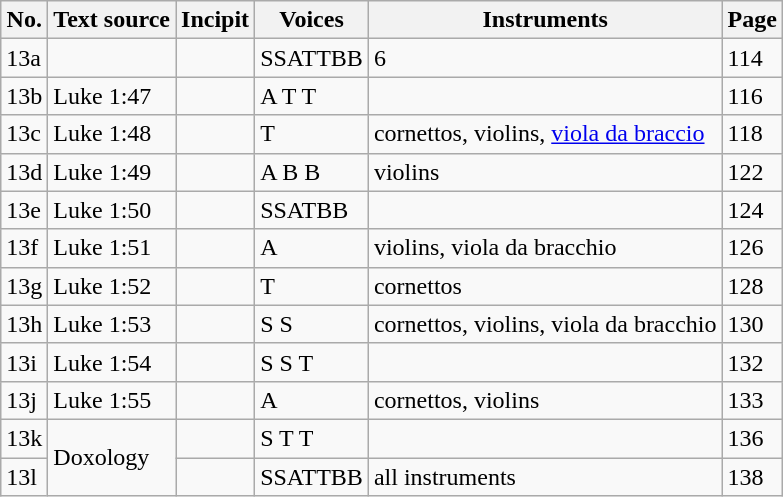<table class="wikitable plainrowheaders">
<tr>
<th scope="col">No.</th>
<th scope="col">Text source</th>
<th scope="col">Incipit</th>
<th scope="col">Voices</th>
<th scope="col">Instruments</th>
<th scope="col">Page</th>
</tr>
<tr>
<td>13a</td>
<td></td>
<td></td>
<td>SSATTBB</td>
<td>6</td>
<td>114</td>
</tr>
<tr>
<td>13b</td>
<td>Luke 1:47</td>
<td></td>
<td>A T T</td>
<td></td>
<td>116</td>
</tr>
<tr>
<td>13c</td>
<td>Luke 1:48</td>
<td></td>
<td>T</td>
<td>cornettos, violins, <a href='#'>viola da braccio</a></td>
<td>118</td>
</tr>
<tr>
<td>13d</td>
<td>Luke 1:49</td>
<td></td>
<td>A B B</td>
<td>violins</td>
<td>122</td>
</tr>
<tr>
<td>13e</td>
<td>Luke 1:50</td>
<td></td>
<td>SSATBB</td>
<td></td>
<td>124</td>
</tr>
<tr>
<td>13f</td>
<td>Luke 1:51</td>
<td></td>
<td>A</td>
<td>violins, viola da bracchio</td>
<td>126</td>
</tr>
<tr>
<td>13g</td>
<td>Luke 1:52</td>
<td></td>
<td>T</td>
<td>cornettos</td>
<td>128</td>
</tr>
<tr>
<td>13h</td>
<td>Luke 1:53</td>
<td></td>
<td>S S</td>
<td>cornettos, violins, viola da bracchio</td>
<td>130</td>
</tr>
<tr>
<td>13i</td>
<td>Luke 1:54</td>
<td></td>
<td>S S T</td>
<td></td>
<td>132</td>
</tr>
<tr>
<td>13j</td>
<td>Luke 1:55</td>
<td></td>
<td>A</td>
<td>cornettos, violins</td>
<td>133</td>
</tr>
<tr>
<td>13k</td>
<td rowspan="2">Doxology</td>
<td></td>
<td>S T T</td>
<td></td>
<td>136</td>
</tr>
<tr>
<td>13l</td>
<td></td>
<td>SSATTBB</td>
<td>all instruments</td>
<td>138</td>
</tr>
</table>
